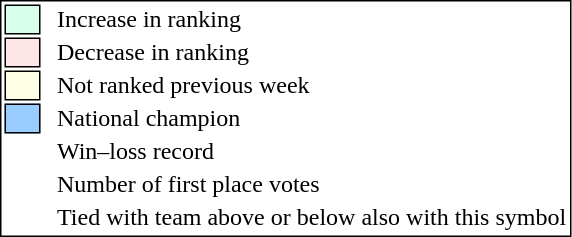<table style="border:1px solid black;">
<tr>
<td style="background:#D8FFEB; width:20px; border:1px solid black;"></td>
<td> </td>
<td>Increase in ranking</td>
</tr>
<tr>
<td style="background:#FFE6E6; width:20px; border:1px solid black;"></td>
<td> </td>
<td>Decrease in ranking</td>
</tr>
<tr>
<td style="background:#FFFFE6; width:20px; border:1px solid black;"></td>
<td> </td>
<td>Not ranked previous week</td>
</tr>
<tr>
<td style="background:#9cf; width:20px; border:1px solid black;"></td>
<td> </td>
<td>National champion</td>
</tr>
<tr>
<td></td>
<td> </td>
<td>Win–loss record</td>
</tr>
<tr>
<td></td>
<td> </td>
<td>Number of first place votes</td>
</tr>
<tr>
<td></td>
<td></td>
<td>Tied with team above or below also with this symbol</td>
</tr>
</table>
